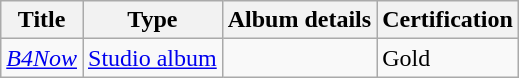<table class="wikitable plainrowheaders">
<tr>
<th>Title</th>
<th>Type</th>
<th>Album details</th>
<th>Certification</th>
</tr>
<tr>
<td><em><a href='#'>B4Now</a></em><br></td>
<td><a href='#'>Studio album</a></td>
<td></td>
<td>Gold</td>
</tr>
</table>
